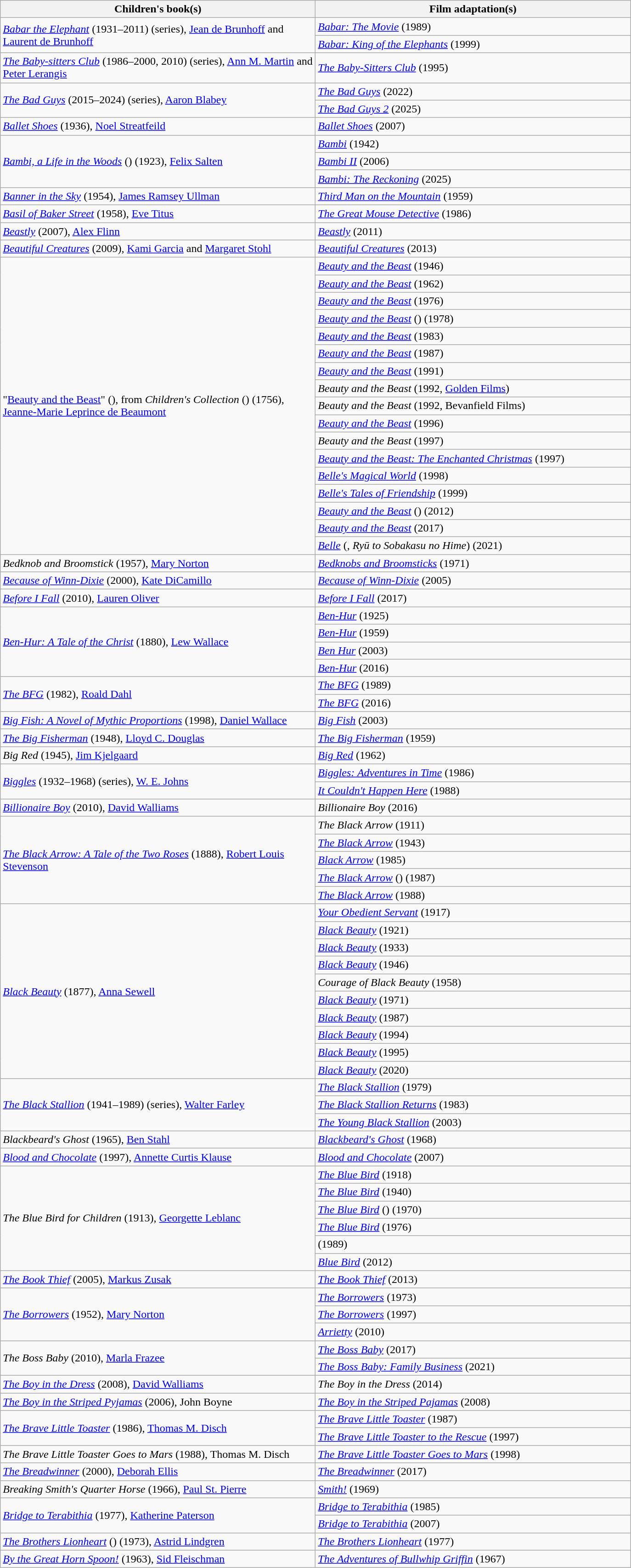<table class="wikitable">
<tr>
<th width="450">Children's book(s)</th>
<th width="450">Film adaptation(s)</th>
</tr>
<tr>
<td rowspan="2"><em><a href='#'>Babar the Elephant</a></em> (1931–2011) (series), <a href='#'>Jean de Brunhoff</a> and <a href='#'>Laurent de Brunhoff</a></td>
<td><em><a href='#'>Babar: The Movie</a></em> (1989)</td>
</tr>
<tr>
<td><em><a href='#'>Babar: King of the Elephants</a></em> (1999)</td>
</tr>
<tr>
<td><em><a href='#'>The Baby-sitters Club</a></em> (1986–2000, 2010) (series), <a href='#'>Ann M. Martin</a> and <a href='#'>Peter Lerangis</a></td>
<td><em><a href='#'>The Baby-Sitters Club</a></em> (1995)</td>
</tr>
<tr>
<td rowspan="2"><em><a href='#'>The Bad Guys</a></em> (2015–2024) (series), <a href='#'>Aaron Blabey</a></td>
<td><em><a href='#'>The Bad Guys</a></em> (2022)</td>
</tr>
<tr>
<td><em><a href='#'>The Bad Guys 2</a></em> (2025)</td>
</tr>
<tr>
<td><em><a href='#'>Ballet Shoes</a></em> (1936), <a href='#'>Noel Streatfeild</a></td>
<td><em><a href='#'>Ballet Shoes</a></em> (2007)</td>
</tr>
<tr>
<td rowspan="3"><em><a href='#'>Bambi, a Life in the Woods</a></em> () (1923), <a href='#'>Felix Salten</a></td>
<td><em><a href='#'>Bambi</a></em> (1942)</td>
</tr>
<tr>
<td><em><a href='#'>Bambi II</a></em> (2006)</td>
</tr>
<tr>
<td><em><a href='#'>Bambi: The Reckoning</a></em> (2025)</td>
</tr>
<tr>
<td><em><a href='#'>Banner in the Sky</a></em> (1954), <a href='#'>James Ramsey Ullman</a></td>
<td><em><a href='#'>Third Man on the Mountain</a></em> (1959)</td>
</tr>
<tr>
<td><em><a href='#'>Basil of Baker Street</a></em> (1958), <a href='#'>Eve Titus</a></td>
<td><em><a href='#'>The Great Mouse Detective</a></em> (1986)</td>
</tr>
<tr>
<td><em><a href='#'>Beastly</a></em> (2007), <a href='#'>Alex Flinn</a></td>
<td><em><a href='#'>Beastly</a></em> (2011)</td>
</tr>
<tr>
<td><em><a href='#'>Beautiful Creatures</a></em> (2009), <a href='#'>Kami Garcia</a> and <a href='#'>Margaret Stohl</a></td>
<td><em><a href='#'>Beautiful Creatures</a></em> (2013)</td>
</tr>
<tr>
<td rowspan="17">"<a href='#'>Beauty and the Beast</a>" (), from <em>Children's Collection</em> () (1756), <a href='#'>Jeanne-Marie Leprince de Beaumont</a></td>
<td><em><a href='#'>Beauty and the Beast</a></em> (1946)</td>
</tr>
<tr>
<td><em><a href='#'>Beauty and the Beast</a></em> (1962)</td>
</tr>
<tr>
<td><em><a href='#'>Beauty and the Beast</a></em> (1976)</td>
</tr>
<tr>
<td><em><a href='#'>Beauty and the Beast</a></em> () (1978)</td>
</tr>
<tr>
<td><em><a href='#'>Beauty and the Beast</a></em> (1983)</td>
</tr>
<tr>
<td><em><a href='#'>Beauty and the Beast</a></em> (1987)</td>
</tr>
<tr>
<td><em><a href='#'>Beauty and the Beast</a></em> (1991)</td>
</tr>
<tr>
<td><em>Beauty and the Beast</em> (1992, <a href='#'>Golden Films</a>)</td>
</tr>
<tr>
<td><em>Beauty and the Beast</em> (1992, Bevanfield Films)</td>
</tr>
<tr>
<td><em><a href='#'>Beauty and the Beast</a></em> (1996)</td>
</tr>
<tr>
<td><em>Beauty and the Beast</em> (1997)</td>
</tr>
<tr>
<td><em><a href='#'>Beauty and the Beast: The Enchanted Christmas</a></em> (1997)</td>
</tr>
<tr>
<td><em><a href='#'>Belle's Magical World</a></em> (1998)</td>
</tr>
<tr>
<td><em><a href='#'>Belle's Tales of Friendship</a></em> (1999)</td>
</tr>
<tr>
<td><em><a href='#'>Beauty and the Beast</a></em> () (2012)</td>
</tr>
<tr>
<td><em><a href='#'>Beauty and the Beast</a></em> (2017)</td>
</tr>
<tr>
<td><em><a href='#'>Belle</a></em> (, <em>Ryū to Sobakasu no Hime</em>) (2021)</td>
</tr>
<tr>
<td><em>Bedknob and Broomstick</em> (1957), <a href='#'>Mary Norton</a></td>
<td><em><a href='#'>Bedknobs and Broomsticks</a></em> (1971)</td>
</tr>
<tr>
<td><em><a href='#'>Because of Winn-Dixie</a></em> (2000), <a href='#'>Kate DiCamillo</a></td>
<td><em><a href='#'>Because of Winn-Dixie</a></em> (2005)</td>
</tr>
<tr>
<td><em><a href='#'>Before I Fall</a></em> (2010), <a href='#'>Lauren Oliver</a></td>
<td><em><a href='#'>Before I Fall</a></em> (2017)</td>
</tr>
<tr>
<td rowspan="4"><em><a href='#'>Ben-Hur: A Tale of the Christ</a></em> (1880), <a href='#'>Lew Wallace</a></td>
<td><em><a href='#'>Ben-Hur</a></em> (1925)</td>
</tr>
<tr>
<td><em><a href='#'>Ben-Hur</a></em> (1959)</td>
</tr>
<tr>
<td><em><a href='#'>Ben Hur</a></em> (2003)</td>
</tr>
<tr>
<td><em><a href='#'>Ben-Hur</a></em> (2016)</td>
</tr>
<tr>
<td rowspan="2"><em><a href='#'>The BFG</a></em> (1982), <a href='#'>Roald Dahl</a></td>
<td><em><a href='#'>The BFG</a></em> (1989)</td>
</tr>
<tr>
<td><em><a href='#'>The BFG</a></em> (2016)</td>
</tr>
<tr>
<td><em><a href='#'>Big Fish: A Novel of Mythic Proportions</a></em> (1998), <a href='#'>Daniel Wallace</a></td>
<td><em><a href='#'>Big Fish</a></em> (2003)</td>
</tr>
<tr>
<td><em><a href='#'>The Big Fisherman</a></em> (1948), <a href='#'>Lloyd C. Douglas</a></td>
<td><em><a href='#'>The Big Fisherman</a></em> (1959)</td>
</tr>
<tr>
<td><em>Big Red</em> (1945), <a href='#'>Jim Kjelgaard</a></td>
<td><em><a href='#'>Big Red</a></em> (1962)</td>
</tr>
<tr>
<td rowspan="2"><em><a href='#'>Biggles</a></em> (1932–1968) (series), <a href='#'>W. E. Johns</a></td>
<td><em><a href='#'>Biggles: Adventures in Time</a></em> (1986)</td>
</tr>
<tr>
<td><em><a href='#'>It Couldn't Happen Here</a></em> (1988)</td>
</tr>
<tr>
<td><em><a href='#'>Billionaire Boy</a></em> (2010), <a href='#'>David Walliams</a></td>
<td><em>Billionaire Boy</em> (2016)</td>
</tr>
<tr>
<td rowspan="5"><em><a href='#'>The Black Arrow: A Tale of the Two Roses</a></em> (1888), <a href='#'>Robert Louis Stevenson</a></td>
<td><em>The Black Arrow</em> (1911)</td>
</tr>
<tr>
<td><em><a href='#'>The Black Arrow</a></em> (1943)</td>
</tr>
<tr>
<td><em><a href='#'>Black Arrow</a></em> (1985)</td>
</tr>
<tr>
<td><em><a href='#'>The Black Arrow</a></em> () (1987)</td>
</tr>
<tr>
<td><em><a href='#'>The Black Arrow</a></em> (1988)</td>
</tr>
<tr>
<td rowspan="10"><em><a href='#'>Black Beauty</a></em> (1877), <a href='#'>Anna Sewell</a></td>
<td><em><a href='#'>Your Obedient Servant</a></em> (1917)</td>
</tr>
<tr>
<td><em><a href='#'>Black Beauty</a></em> (1921)</td>
</tr>
<tr>
<td><em><a href='#'>Black Beauty</a></em> (1933)</td>
</tr>
<tr>
<td><em><a href='#'>Black Beauty</a></em> (1946)</td>
</tr>
<tr>
<td><em>Courage of Black Beauty</em> (1958)</td>
</tr>
<tr>
<td><em><a href='#'>Black Beauty</a></em> (1971)</td>
</tr>
<tr>
<td><em><a href='#'>Black Beauty</a></em> (1987)</td>
</tr>
<tr>
<td><em><a href='#'>Black Beauty</a></em> (1994)</td>
</tr>
<tr>
<td><em><a href='#'>Black Beauty</a></em> (1995)</td>
</tr>
<tr>
<td><em><a href='#'>Black Beauty</a></em> (2020)</td>
</tr>
<tr>
<td rowspan="3"><em><a href='#'>The Black Stallion</a></em> (1941–1989) (series), <a href='#'>Walter Farley</a></td>
<td><em><a href='#'>The Black Stallion</a></em> (1979)</td>
</tr>
<tr>
<td><em><a href='#'>The Black Stallion Returns</a></em> (1983)</td>
</tr>
<tr>
<td><em><a href='#'>The Young Black Stallion</a></em> (2003)</td>
</tr>
<tr>
<td><em>Blackbeard's Ghost</em> (1965), <a href='#'>Ben Stahl</a></td>
<td><em><a href='#'>Blackbeard's Ghost</a></em> (1968)</td>
</tr>
<tr>
<td><em><a href='#'>Blood and Chocolate</a></em> (1997), <a href='#'>Annette Curtis Klause</a></td>
<td><em><a href='#'>Blood and Chocolate</a></em> (2007)</td>
</tr>
<tr>
<td rowspan="6"><em>The Blue Bird for Children</em> (1913), <a href='#'>Georgette Leblanc</a></td>
<td><em><a href='#'>The Blue Bird</a></em> (1918)</td>
</tr>
<tr>
<td><em><a href='#'>The Blue Bird</a></em> (1940)</td>
</tr>
<tr>
<td><em><a href='#'>The Blue Bird</a></em> () (1970)</td>
</tr>
<tr>
<td><em><a href='#'>The Blue Bird</a></em> (1976)</td>
</tr>
<tr>
<td> (1989)</td>
</tr>
<tr>
<td><em><a href='#'>Blue Bird</a></em> (2012)</td>
</tr>
<tr>
<td><em><a href='#'>The Book Thief</a></em> (2005), <a href='#'>Markus Zusak</a></td>
<td><em><a href='#'>The Book Thief</a></em> (2013)</td>
</tr>
<tr>
<td rowspan="3"><em><a href='#'>The Borrowers</a></em> (1952), <a href='#'>Mary Norton</a></td>
<td><em><a href='#'>The Borrowers</a></em> (1973)</td>
</tr>
<tr>
<td><em><a href='#'>The Borrowers</a></em> (1997)</td>
</tr>
<tr>
<td><em><a href='#'>Arrietty</a></em> (2010)</td>
</tr>
<tr>
<td rowspan="2"><em>The Boss Baby</em> (2010), <a href='#'>Marla Frazee</a></td>
<td><em><a href='#'>The Boss Baby</a></em> (2017)</td>
</tr>
<tr>
<td><em><a href='#'>The Boss Baby: Family Business</a></em> (2021)</td>
</tr>
<tr>
<td><em><a href='#'>The Boy in the Dress</a></em> (2008), <a href='#'>David Walliams</a></td>
<td><em>The Boy in the Dress</em> (2014)</td>
</tr>
<tr>
<td><em><a href='#'>The Boy in the Striped Pyjamas</a></em> (2006), John Boyne</td>
<td><em><a href='#'>The Boy in the Striped Pajamas</a></em> (2008)</td>
</tr>
<tr>
<td rowspan="2"><em><a href='#'>The Brave Little Toaster</a></em> (1986), <a href='#'>Thomas M. Disch</a></td>
<td><em><a href='#'>The Brave Little Toaster</a></em> (1987)</td>
</tr>
<tr>
<td><em><a href='#'>The Brave Little Toaster to the Rescue</a></em> (1997)</td>
</tr>
<tr>
<td><em>The Brave Little Toaster Goes to Mars</em> (1988), Thomas M. Disch</td>
<td><em><a href='#'>The Brave Little Toaster Goes to Mars</a></em> (1998)</td>
</tr>
<tr>
<td><em><a href='#'>The Breadwinner</a></em> (2000), <a href='#'>Deborah Ellis</a></td>
<td><em><a href='#'>The Breadwinner</a></em> (2017)</td>
</tr>
<tr>
<td><em>Breaking Smith's Quarter Horse</em> (1966), <a href='#'>Paul St. Pierre</a></td>
<td><em><a href='#'>Smith!</a></em> (1969)</td>
</tr>
<tr>
<td rowspan="2"><em><a href='#'>Bridge to Terabithia</a></em> (1977), <a href='#'>Katherine Paterson</a></td>
<td><em><a href='#'>Bridge to Terabithia</a></em> (1985)</td>
</tr>
<tr>
<td><em><a href='#'>Bridge to Terabithia</a></em> (2007)</td>
</tr>
<tr>
<td><em><a href='#'>The Brothers Lionheart</a></em> () (1973), <a href='#'>Astrid Lindgren</a></td>
<td><em><a href='#'>The Brothers Lionheart</a></em> (1977)</td>
</tr>
<tr>
<td><em><a href='#'>By the Great Horn Spoon!</a></em> (1963), <a href='#'>Sid Fleischman</a></td>
<td><em><a href='#'>The Adventures of Bullwhip Griffin</a></em> (1967)</td>
</tr>
</table>
